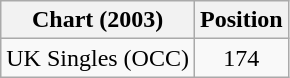<table class="wikitable">
<tr>
<th>Chart (2003)</th>
<th>Position</th>
</tr>
<tr>
<td>UK Singles (OCC)</td>
<td align="center">174</td>
</tr>
</table>
